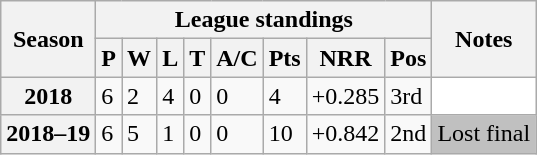<table class="wikitable sortable">
<tr>
<th scope="col" rowspan="2">Season</th>
<th scope="col" colspan="8">League standings</th>
<th scope="col" rowspan="2">Notes</th>
</tr>
<tr>
<th scope="col">P</th>
<th scope="col">W</th>
<th scope="col">L</th>
<th scope="col">T</th>
<th scope="col">A/C</th>
<th scope="col">Pts</th>
<th scope="col">NRR</th>
<th scope="col">Pos</th>
</tr>
<tr>
<th scope="row">2018</th>
<td>6</td>
<td>2</td>
<td>4</td>
<td>0</td>
<td>0</td>
<td>4</td>
<td>+0.285</td>
<td>3rd</td>
<td style="background: white;"></td>
</tr>
<tr>
<th scope="row">2018–19</th>
<td>6</td>
<td>5</td>
<td>1</td>
<td>0</td>
<td>0</td>
<td>10</td>
<td>+0.842</td>
<td>2nd</td>
<td style="background: silver;">Lost final</td>
</tr>
</table>
